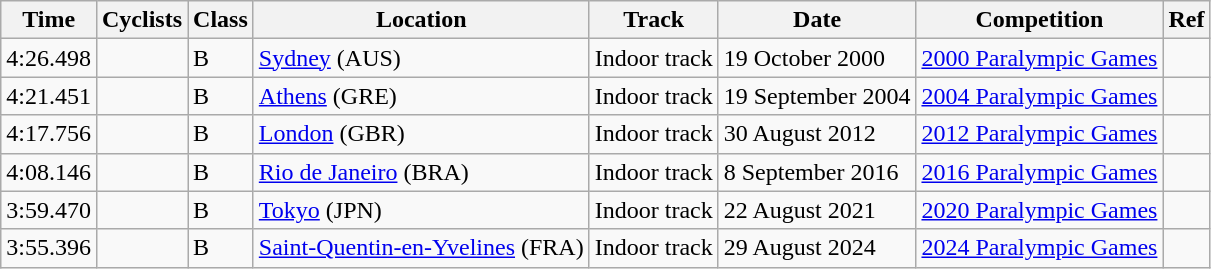<table class="wikitable">
<tr align="left">
<th>Time</th>
<th>Cyclists</th>
<th>Class</th>
<th>Location</th>
<th>Track</th>
<th>Date</th>
<th>Competition</th>
<th>Ref</th>
</tr>
<tr>
<td>4:26.498</td>
<td><br></td>
<td>B</td>
<td><a href='#'>Sydney</a> (AUS)</td>
<td>Indoor track</td>
<td>19 October 2000</td>
<td><a href='#'>2000 Paralympic Games</a></td>
<td></td>
</tr>
<tr>
<td>4:21.451</td>
<td><br></td>
<td>B</td>
<td><a href='#'>Athens</a> (GRE)</td>
<td>Indoor track</td>
<td>19 September 2004</td>
<td><a href='#'>2004 Paralympic Games</a></td>
<td></td>
</tr>
<tr>
<td>4:17.756</td>
<td><br></td>
<td>B</td>
<td><a href='#'>London</a> (GBR)</td>
<td>Indoor track</td>
<td>30 August 2012</td>
<td><a href='#'>2012 Paralympic Games</a></td>
<td></td>
</tr>
<tr>
<td>4:08.146</td>
<td><br></td>
<td>B</td>
<td><a href='#'>Rio de Janeiro</a> (BRA)</td>
<td>Indoor track</td>
<td>8 September 2016</td>
<td><a href='#'>2016 Paralympic Games</a></td>
<td></td>
</tr>
<tr>
<td>3:59.470</td>
<td><br></td>
<td>B</td>
<td><a href='#'>Tokyo</a> (JPN)</td>
<td>Indoor track</td>
<td>22 August 2021</td>
<td><a href='#'>2020 Paralympic Games</a></td>
<td></td>
</tr>
<tr>
<td>3:55.396</td>
<td><br></td>
<td>B</td>
<td><a href='#'>Saint-Quentin-en-Yvelines</a> (FRA)</td>
<td>Indoor track</td>
<td>29 August 2024</td>
<td><a href='#'>2024 Paralympic Games</a></td>
<td></td>
</tr>
</table>
